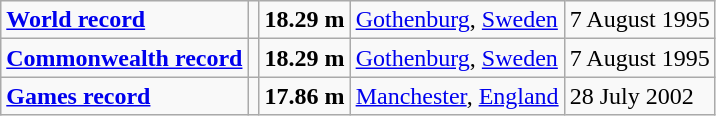<table class="wikitable">
<tr>
<td><a href='#'><strong>World record</strong></a></td>
<td></td>
<td><strong>18.29 m</strong></td>
<td><a href='#'>Gothenburg</a>, <a href='#'>Sweden</a></td>
<td>7 August 1995</td>
</tr>
<tr>
<td><a href='#'><strong>Commonwealth record</strong></a></td>
<td></td>
<td><strong>18.29 m</strong></td>
<td><a href='#'>Gothenburg</a>, <a href='#'>Sweden</a></td>
<td>7 August 1995</td>
</tr>
<tr>
<td><a href='#'><strong>Games record</strong></a></td>
<td></td>
<td><strong>17.86 m</strong></td>
<td><a href='#'>Manchester</a>, <a href='#'>England</a></td>
<td>28 July 2002</td>
</tr>
</table>
